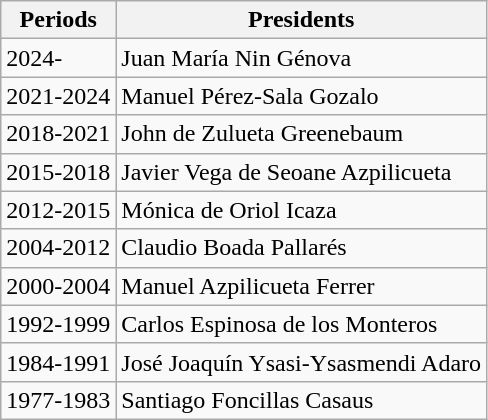<table class="wikitable">
<tr>
<th>Periods</th>
<th>Presidents</th>
</tr>
<tr>
<td>2024-</td>
<td>Juan María Nin Génova</td>
</tr>
<tr>
<td>2021-2024</td>
<td>Manuel Pérez-Sala Gozalo</td>
</tr>
<tr>
<td>2018-2021</td>
<td>John de Zulueta Greenebaum</td>
</tr>
<tr>
<td>2015-2018</td>
<td>Javier Vega de Seoane Azpilicueta</td>
</tr>
<tr>
<td>2012-2015</td>
<td>Mónica de Oriol Icaza</td>
</tr>
<tr>
<td>2004-2012</td>
<td>Claudio Boada Pallarés</td>
</tr>
<tr>
<td>2000-2004</td>
<td>Manuel Azpilicueta Ferrer</td>
</tr>
<tr>
<td>1992-1999</td>
<td>Carlos Espinosa de los Monteros</td>
</tr>
<tr>
<td>1984-1991</td>
<td>José Joaquín Ysasi-Ysasmendi Adaro</td>
</tr>
<tr>
<td>1977-1983</td>
<td>Santiago Foncillas Casaus</td>
</tr>
</table>
